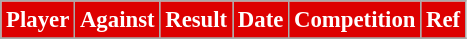<table class="wikitable" style="font-size: 95%; text-align: center">
<tr>
<th style="background:#d00; color:white; text-align:center;"!width=80>Player</th>
<th style="background:#d00; color:white; text-align:center;"!width=80>Against</th>
<th style="background:#d00; color:white; text-align:center;"!width=80>Result</th>
<th style="background:#d00; color:white; text-align:center;"!width=80>Date</th>
<th style="background:#d00; color:white; text-align:center;"!width=150>Competition</th>
<th style="background:#d00; color:white; text-align:center;"!width=150>Ref</th>
</tr>
<tr>
</tr>
</table>
